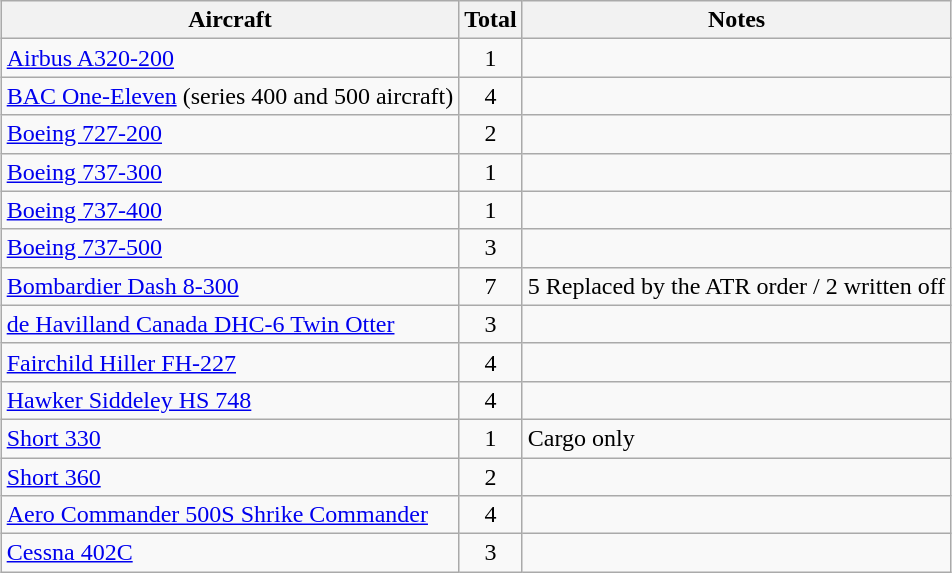<table class="wikitable" style="margin:1em auto;border-collapse:collapse">
<tr>
<th>Aircraft</th>
<th>Total</th>
<th>Notes</th>
</tr>
<tr>
<td><a href='#'>Airbus A320-200</a></td>
<td align=center>1</td>
<td></td>
</tr>
<tr>
<td><a href='#'>BAC One-Eleven</a> (series 400 and 500 aircraft)</td>
<td align=center>4</td>
<td></td>
</tr>
<tr>
<td><a href='#'>Boeing 727-200</a></td>
<td align=center>2</td>
<td></td>
</tr>
<tr>
<td><a href='#'>Boeing 737-300</a></td>
<td align=center>1</td>
<td></td>
</tr>
<tr>
<td><a href='#'>Boeing 737-400</a></td>
<td align=center>1</td>
<td></td>
</tr>
<tr>
<td><a href='#'>Boeing 737-500</a></td>
<td align=center>3</td>
<td></td>
</tr>
<tr>
<td><a href='#'>Bombardier Dash 8-300</a></td>
<td align=center>7</td>
<td>5 Replaced by the ATR order / 2 written off</td>
</tr>
<tr>
<td><a href='#'>de Havilland Canada DHC-6 Twin Otter</a></td>
<td align=center>3</td>
<td></td>
</tr>
<tr>
<td><a href='#'>Fairchild Hiller FH-227</a></td>
<td align=center>4</td>
<td></td>
</tr>
<tr>
<td><a href='#'>Hawker Siddeley HS 748</a></td>
<td align=center>4</td>
<td></td>
</tr>
<tr>
<td><a href='#'>Short 330</a></td>
<td align=center>1</td>
<td>Cargo only</td>
</tr>
<tr>
<td><a href='#'>Short 360</a></td>
<td align=center>2</td>
<td></td>
</tr>
<tr>
<td><a href='#'>Aero Commander 500S Shrike Commander</a></td>
<td align=center>4</td>
<td></td>
</tr>
<tr>
<td><a href='#'>Cessna 402C</a></td>
<td align=center>3</td>
</tr>
</table>
